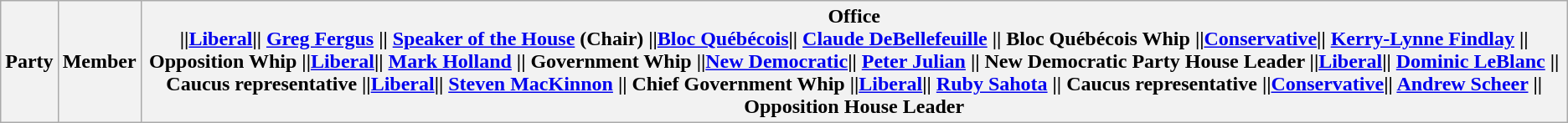<table class="wikitable">
<tr>
<th colspan="2">Party</th>
<th>Member</th>
<th>Office<br>||<a href='#'>Liberal</a>|| <a href='#'>Greg Fergus</a> || <a href='#'>Speaker of the House</a> (Chair)
||<a href='#'>Bloc Québécois</a>|| <a href='#'>Claude DeBellefeuille</a> || Bloc Québécois Whip
||<a href='#'>Conservative</a>|| <a href='#'>Kerry-Lynne Findlay</a> || Opposition Whip
||<a href='#'>Liberal</a>|| <a href='#'>Mark Holland</a> || Government Whip
||<a href='#'>New Democratic</a>|| <a href='#'>Peter Julian</a> || New Democratic Party House Leader
||<a href='#'>Liberal</a>|| <a href='#'>Dominic LeBlanc</a> || Caucus representative
||<a href='#'>Liberal</a>|| <a href='#'>Steven MacKinnon</a> || Chief Government Whip
||<a href='#'>Liberal</a>|| <a href='#'>Ruby Sahota</a> || Caucus representative
||<a href='#'>Conservative</a>|| <a href='#'>Andrew Scheer</a> || Opposition House Leader</th>
</tr>
</table>
